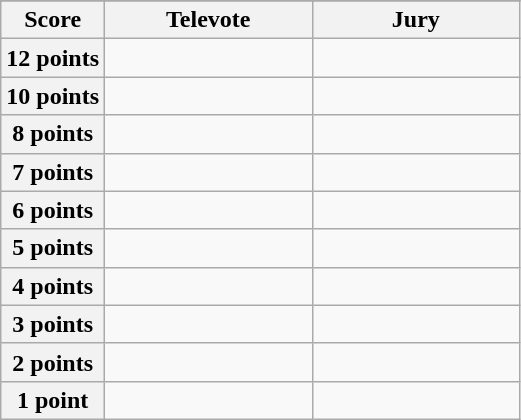<table class="wikitable">
<tr>
</tr>
<tr>
<th scope="col" width="20%">Score</th>
<th scope="col" width="40%">Televote</th>
<th scope="col" width="40%">Jury</th>
</tr>
<tr>
<th scope="row">12 points</th>
<td></td>
<td></td>
</tr>
<tr>
<th scope="row">10 points</th>
<td></td>
<td></td>
</tr>
<tr>
<th scope="row">8 points</th>
<td></td>
<td></td>
</tr>
<tr>
<th scope="row">7 points</th>
<td></td>
<td></td>
</tr>
<tr>
<th scope="row">6 points</th>
<td></td>
<td></td>
</tr>
<tr>
<th scope="row">5 points</th>
<td></td>
<td></td>
</tr>
<tr>
<th scope="row">4 points</th>
<td></td>
<td></td>
</tr>
<tr>
<th scope="row">3 points</th>
<td></td>
<td></td>
</tr>
<tr>
<th scope="row">2 points</th>
<td></td>
<td></td>
</tr>
<tr>
<th scope="row">1 point</th>
<td></td>
<td></td>
</tr>
</table>
